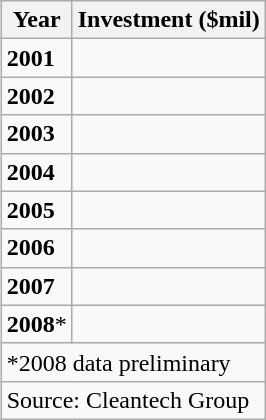<table class="wikitable" style="clear:right;float:right">
<tr>
<th>Year</th>
<th>Investment ($mil)</th>
</tr>
<tr>
<td><strong>2001</strong></td>
<td></td>
</tr>
<tr>
<td><strong>2002</strong></td>
<td></td>
</tr>
<tr>
<td><strong>2003</strong></td>
<td></td>
</tr>
<tr>
<td><strong>2004</strong></td>
<td></td>
</tr>
<tr>
<td><strong>2005</strong></td>
<td></td>
</tr>
<tr>
<td><strong>2006</strong></td>
<td></td>
</tr>
<tr>
<td><strong>2007</strong></td>
<td></td>
</tr>
<tr>
<td><strong>2008</strong>*</td>
<td></td>
</tr>
<tr>
<td colspan="2">*2008 data preliminary</td>
</tr>
<tr>
<td colspan="2">Source: Cleantech Group</td>
</tr>
</table>
